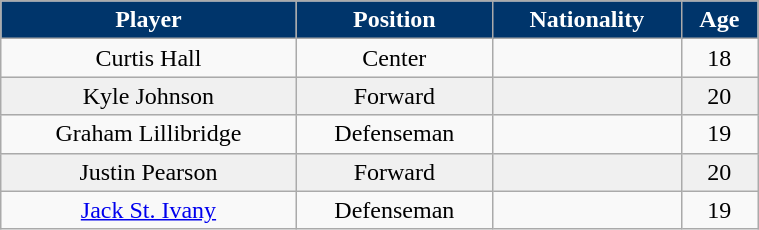<table class="wikitable" width="40%">
<tr>
<th style="color:white; background:#00356B">Player</th>
<th style="color:white; background:#00356B">Position</th>
<th style="color:white; background:#00356B">Nationality</th>
<th style="color:white; background:#00356B">Age</th>
</tr>
<tr align="center" bgcolor="">
<td>Curtis Hall</td>
<td>Center</td>
<td></td>
<td>18</td>
</tr>
<tr align="center" bgcolor="f0f0f0">
<td>Kyle Johnson</td>
<td>Forward</td>
<td></td>
<td>20</td>
</tr>
<tr align="center" bgcolor="">
<td>Graham Lillibridge</td>
<td>Defenseman</td>
<td></td>
<td>19</td>
</tr>
<tr align="center" bgcolor="f0f0f0">
<td>Justin Pearson</td>
<td>Forward</td>
<td></td>
<td>20</td>
</tr>
<tr align="center" bgcolor="">
<td><a href='#'>Jack St. Ivany</a></td>
<td>Defenseman</td>
<td></td>
<td>19</td>
</tr>
</table>
